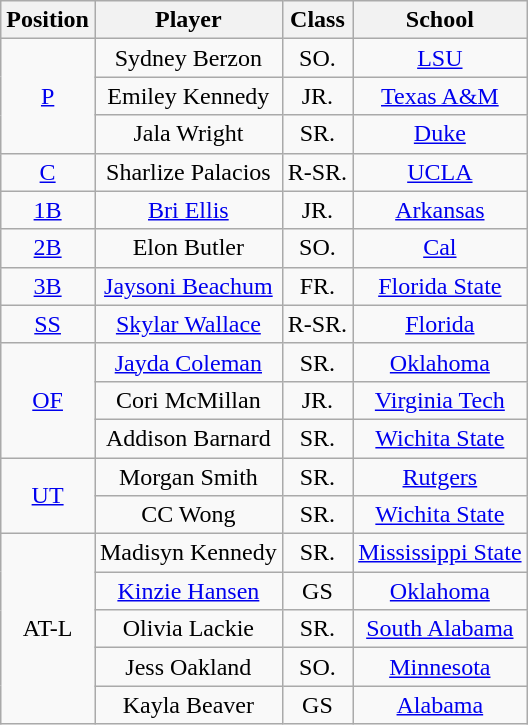<table class="wikitable">
<tr>
<th>Position</th>
<th>Player</th>
<th>Class</th>
<th>School</th>
</tr>
<tr align=center>
<td rowspan=3><a href='#'>P</a></td>
<td>Sydney Berzon</td>
<td>SO.</td>
<td><a href='#'>LSU</a></td>
</tr>
<tr align=center>
<td>Emiley Kennedy</td>
<td>JR.</td>
<td><a href='#'>Texas A&M</a></td>
</tr>
<tr align=center>
<td>Jala Wright</td>
<td>SR.</td>
<td><a href='#'>Duke</a></td>
</tr>
<tr align=center>
<td rowspan=1><a href='#'>C</a></td>
<td>Sharlize Palacios</td>
<td>R-SR.</td>
<td><a href='#'>UCLA</a></td>
</tr>
<tr align=center>
<td rowspan=1><a href='#'>1B</a></td>
<td><a href='#'>Bri Ellis</a></td>
<td>JR.</td>
<td><a href='#'>Arkansas</a></td>
</tr>
<tr align=center>
<td rowspan=1><a href='#'>2B</a></td>
<td>Elon Butler</td>
<td>SO.</td>
<td><a href='#'>Cal</a></td>
</tr>
<tr align=center>
<td rowspan=1><a href='#'>3B</a></td>
<td><a href='#'>Jaysoni Beachum</a></td>
<td>FR.</td>
<td><a href='#'>Florida State</a></td>
</tr>
<tr align=center>
<td rowspan=1><a href='#'>SS</a></td>
<td><a href='#'>Skylar Wallace</a></td>
<td>R-SR.</td>
<td><a href='#'>Florida</a></td>
</tr>
<tr align=center>
<td rowspan=3><a href='#'>OF</a></td>
<td><a href='#'>Jayda Coleman</a></td>
<td>SR.</td>
<td><a href='#'>Oklahoma</a></td>
</tr>
<tr align=center>
<td>Cori McMillan</td>
<td>JR.</td>
<td><a href='#'>Virginia Tech</a></td>
</tr>
<tr align=center>
<td>Addison Barnard</td>
<td>SR.</td>
<td><a href='#'>Wichita State</a></td>
</tr>
<tr align=center>
<td rowspan=2><a href='#'>UT</a></td>
<td>Morgan Smith</td>
<td>SR.</td>
<td><a href='#'>Rutgers</a></td>
</tr>
<tr align=center>
<td>CC Wong</td>
<td>SR.</td>
<td><a href='#'>Wichita State</a></td>
</tr>
<tr align=center>
<td rowspan=5>AT-L</td>
<td>Madisyn Kennedy</td>
<td>SR.</td>
<td><a href='#'>Mississippi State</a></td>
</tr>
<tr align=center>
<td><a href='#'>Kinzie Hansen</a></td>
<td>GS</td>
<td><a href='#'>Oklahoma</a></td>
</tr>
<tr align=center>
<td>Olivia Lackie</td>
<td>SR.</td>
<td><a href='#'>South Alabama</a></td>
</tr>
<tr align=center>
<td>Jess Oakland</td>
<td>SO.</td>
<td><a href='#'>Minnesota</a></td>
</tr>
<tr align=center>
<td>Kayla Beaver</td>
<td>GS</td>
<td><a href='#'>Alabama</a></td>
</tr>
</table>
